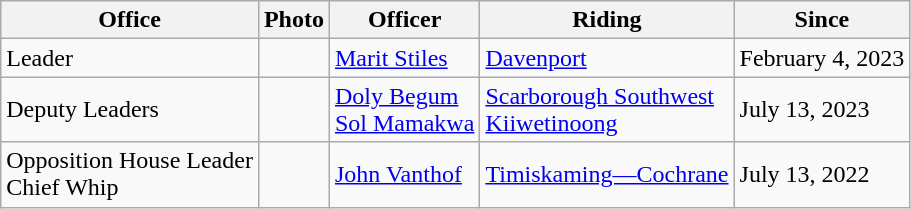<table class="wikitable">
<tr>
<th>Office</th>
<th>Photo</th>
<th>Officer</th>
<th>Riding</th>
<th>Since</th>
</tr>
<tr>
<td>Leader</td>
<td></td>
<td><a href='#'>Marit Stiles</a></td>
<td><a href='#'>Davenport</a></td>
<td>February 4, 2023</td>
</tr>
<tr>
<td>Deputy Leaders</td>
<td><br></td>
<td><a href='#'>Doly Begum</a><br><a href='#'>Sol Mamakwa</a></td>
<td><a href='#'>Scarborough Southwest</a><br><a href='#'>Kiiwetinoong</a></td>
<td>July 13, 2023</td>
</tr>
<tr>
<td>Opposition House Leader<br>Chief Whip</td>
<td></td>
<td><a href='#'>John Vanthof</a></td>
<td><a href='#'>Timiskaming—Cochrane</a></td>
<td>July 13, 2022  </td>
</tr>
</table>
